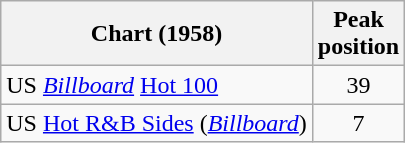<table class="wikitable sortable">
<tr>
<th scope="col">Chart (1958)</th>
<th scope="col">Peak<br>position</th>
</tr>
<tr>
<td>US <em><a href='#'>Billboard</a></em> <a href='#'>Hot 100</a></td>
<td style="text-align:center;">39</td>
</tr>
<tr>
<td>US <a href='#'>Hot R&B Sides</a> (<em><a href='#'>Billboard</a></em>)</td>
<td style="text-align:center;">7</td>
</tr>
</table>
